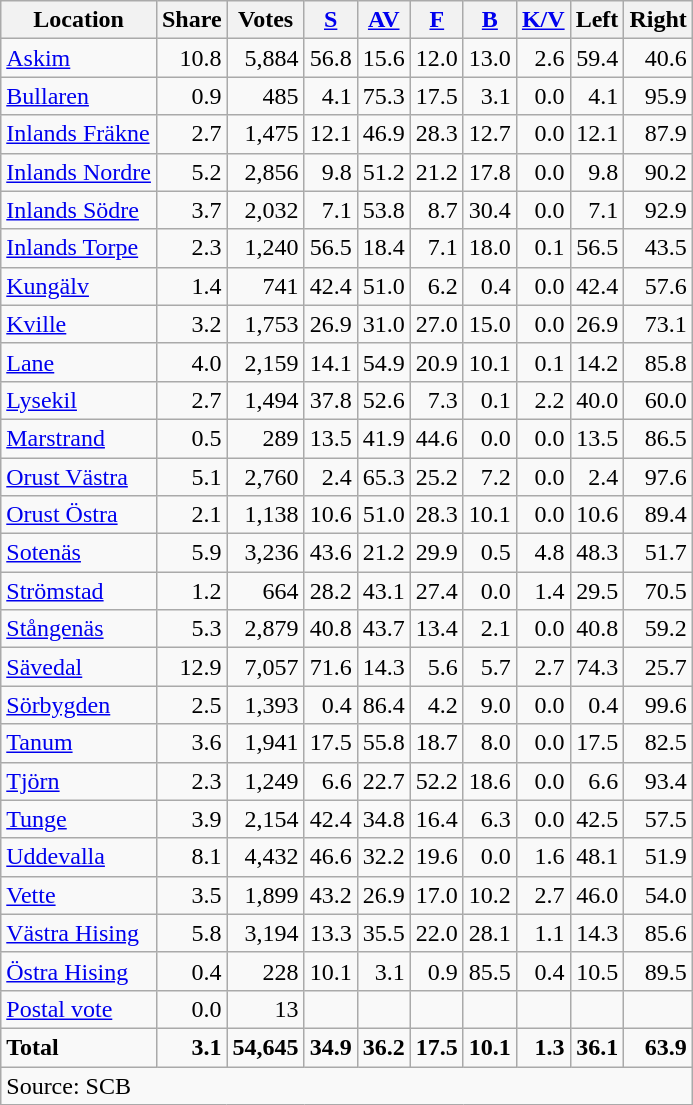<table class="wikitable sortable" style=text-align:right>
<tr>
<th>Location</th>
<th>Share</th>
<th>Votes</th>
<th><a href='#'>S</a></th>
<th><a href='#'>AV</a></th>
<th><a href='#'>F</a></th>
<th><a href='#'>B</a></th>
<th><a href='#'>K/V</a></th>
<th>Left</th>
<th>Right</th>
</tr>
<tr>
<td align=left><a href='#'>Askim</a></td>
<td>10.8</td>
<td>5,884</td>
<td>56.8</td>
<td>15.6</td>
<td>12.0</td>
<td>13.0</td>
<td>2.6</td>
<td>59.4</td>
<td>40.6</td>
</tr>
<tr>
<td align=left><a href='#'>Bullaren</a></td>
<td>0.9</td>
<td>485</td>
<td>4.1</td>
<td>75.3</td>
<td>17.5</td>
<td>3.1</td>
<td>0.0</td>
<td>4.1</td>
<td>95.9</td>
</tr>
<tr>
<td align=left><a href='#'>Inlands Fräkne</a></td>
<td>2.7</td>
<td>1,475</td>
<td>12.1</td>
<td>46.9</td>
<td>28.3</td>
<td>12.7</td>
<td>0.0</td>
<td>12.1</td>
<td>87.9</td>
</tr>
<tr>
<td align=left><a href='#'>Inlands Nordre</a></td>
<td>5.2</td>
<td>2,856</td>
<td>9.8</td>
<td>51.2</td>
<td>21.2</td>
<td>17.8</td>
<td>0.0</td>
<td>9.8</td>
<td>90.2</td>
</tr>
<tr>
<td align=left><a href='#'>Inlands Södre</a></td>
<td>3.7</td>
<td>2,032</td>
<td>7.1</td>
<td>53.8</td>
<td>8.7</td>
<td>30.4</td>
<td>0.0</td>
<td>7.1</td>
<td>92.9</td>
</tr>
<tr>
<td align=left><a href='#'>Inlands Torpe</a></td>
<td>2.3</td>
<td>1,240</td>
<td>56.5</td>
<td>18.4</td>
<td>7.1</td>
<td>18.0</td>
<td>0.1</td>
<td>56.5</td>
<td>43.5</td>
</tr>
<tr>
<td align=left><a href='#'>Kungälv</a></td>
<td>1.4</td>
<td>741</td>
<td>42.4</td>
<td>51.0</td>
<td>6.2</td>
<td>0.4</td>
<td>0.0</td>
<td>42.4</td>
<td>57.6</td>
</tr>
<tr>
<td align=left><a href='#'>Kville</a></td>
<td>3.2</td>
<td>1,753</td>
<td>26.9</td>
<td>31.0</td>
<td>27.0</td>
<td>15.0</td>
<td>0.0</td>
<td>26.9</td>
<td>73.1</td>
</tr>
<tr>
<td align=left><a href='#'>Lane</a></td>
<td>4.0</td>
<td>2,159</td>
<td>14.1</td>
<td>54.9</td>
<td>20.9</td>
<td>10.1</td>
<td>0.1</td>
<td>14.2</td>
<td>85.8</td>
</tr>
<tr>
<td align=left><a href='#'>Lysekil</a></td>
<td>2.7</td>
<td>1,494</td>
<td>37.8</td>
<td>52.6</td>
<td>7.3</td>
<td>0.1</td>
<td>2.2</td>
<td>40.0</td>
<td>60.0</td>
</tr>
<tr>
<td align=left><a href='#'>Marstrand</a></td>
<td>0.5</td>
<td>289</td>
<td>13.5</td>
<td>41.9</td>
<td>44.6</td>
<td>0.0</td>
<td>0.0</td>
<td>13.5</td>
<td>86.5</td>
</tr>
<tr>
<td align=left><a href='#'>Orust Västra</a></td>
<td>5.1</td>
<td>2,760</td>
<td>2.4</td>
<td>65.3</td>
<td>25.2</td>
<td>7.2</td>
<td>0.0</td>
<td>2.4</td>
<td>97.6</td>
</tr>
<tr>
<td align=left><a href='#'>Orust Östra</a></td>
<td>2.1</td>
<td>1,138</td>
<td>10.6</td>
<td>51.0</td>
<td>28.3</td>
<td>10.1</td>
<td>0.0</td>
<td>10.6</td>
<td>89.4</td>
</tr>
<tr>
<td align=left><a href='#'>Sotenäs</a></td>
<td>5.9</td>
<td>3,236</td>
<td>43.6</td>
<td>21.2</td>
<td>29.9</td>
<td>0.5</td>
<td>4.8</td>
<td>48.3</td>
<td>51.7</td>
</tr>
<tr>
<td align=left><a href='#'>Strömstad</a></td>
<td>1.2</td>
<td>664</td>
<td>28.2</td>
<td>43.1</td>
<td>27.4</td>
<td>0.0</td>
<td>1.4</td>
<td>29.5</td>
<td>70.5</td>
</tr>
<tr>
<td align=left><a href='#'>Stångenäs</a></td>
<td>5.3</td>
<td>2,879</td>
<td>40.8</td>
<td>43.7</td>
<td>13.4</td>
<td>2.1</td>
<td>0.0</td>
<td>40.8</td>
<td>59.2</td>
</tr>
<tr>
<td align=left><a href='#'>Sävedal</a></td>
<td>12.9</td>
<td>7,057</td>
<td>71.6</td>
<td>14.3</td>
<td>5.6</td>
<td>5.7</td>
<td>2.7</td>
<td>74.3</td>
<td>25.7</td>
</tr>
<tr>
<td align=left><a href='#'>Sörbygden</a></td>
<td>2.5</td>
<td>1,393</td>
<td>0.4</td>
<td>86.4</td>
<td>4.2</td>
<td>9.0</td>
<td>0.0</td>
<td>0.4</td>
<td>99.6</td>
</tr>
<tr>
<td align=left><a href='#'>Tanum</a></td>
<td>3.6</td>
<td>1,941</td>
<td>17.5</td>
<td>55.8</td>
<td>18.7</td>
<td>8.0</td>
<td>0.0</td>
<td>17.5</td>
<td>82.5</td>
</tr>
<tr>
<td align=left><a href='#'>Tjörn</a></td>
<td>2.3</td>
<td>1,249</td>
<td>6.6</td>
<td>22.7</td>
<td>52.2</td>
<td>18.6</td>
<td>0.0</td>
<td>6.6</td>
<td>93.4</td>
</tr>
<tr>
<td align=left><a href='#'>Tunge</a></td>
<td>3.9</td>
<td>2,154</td>
<td>42.4</td>
<td>34.8</td>
<td>16.4</td>
<td>6.3</td>
<td>0.0</td>
<td>42.5</td>
<td>57.5</td>
</tr>
<tr>
<td align=left><a href='#'>Uddevalla</a></td>
<td>8.1</td>
<td>4,432</td>
<td>46.6</td>
<td>32.2</td>
<td>19.6</td>
<td>0.0</td>
<td>1.6</td>
<td>48.1</td>
<td>51.9</td>
</tr>
<tr>
<td align=left><a href='#'>Vette</a></td>
<td>3.5</td>
<td>1,899</td>
<td>43.2</td>
<td>26.9</td>
<td>17.0</td>
<td>10.2</td>
<td>2.7</td>
<td>46.0</td>
<td>54.0</td>
</tr>
<tr>
<td align=left><a href='#'>Västra Hising</a></td>
<td>5.8</td>
<td>3,194</td>
<td>13.3</td>
<td>35.5</td>
<td>22.0</td>
<td>28.1</td>
<td>1.1</td>
<td>14.3</td>
<td>85.6</td>
</tr>
<tr>
<td align=left><a href='#'>Östra Hising</a></td>
<td>0.4</td>
<td>228</td>
<td>10.1</td>
<td>3.1</td>
<td>0.9</td>
<td>85.5</td>
<td>0.4</td>
<td>10.5</td>
<td>89.5</td>
</tr>
<tr>
<td align=left><a href='#'>Postal vote</a></td>
<td>0.0</td>
<td>13</td>
<td></td>
<td></td>
<td></td>
<td></td>
<td></td>
<td></td>
<td></td>
</tr>
<tr>
<td align=left><strong>Total</strong></td>
<td><strong>3.1</strong></td>
<td><strong>54,645</strong></td>
<td><strong>34.9</strong></td>
<td><strong>36.2</strong></td>
<td><strong>17.5</strong></td>
<td><strong>10.1</strong></td>
<td><strong>1.3</strong></td>
<td><strong>36.1</strong></td>
<td><strong>63.9</strong></td>
</tr>
<tr>
<td align=left colspan=10>Source: SCB </td>
</tr>
</table>
